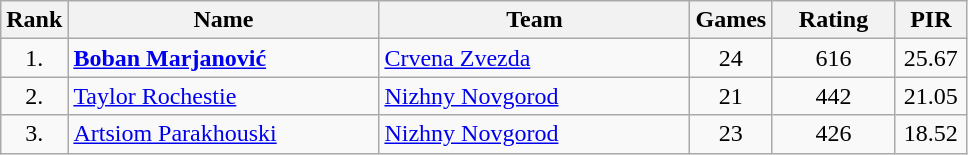<table class="wikitable sortable" style="text-align: center">
<tr>
<th>Rank</th>
<th width=200>Name</th>
<th width=200>Team</th>
<th>Games</th>
<th width=75>Rating</th>
<th width=40>PIR</th>
</tr>
<tr>
<td>1.</td>
<td align="left"> <strong><a href='#'>Boban Marjanović</a></strong></td>
<td align="left"> <a href='#'>Crvena Zvezda</a></td>
<td>24</td>
<td>616</td>
<td>25.67</td>
</tr>
<tr>
<td>2.</td>
<td align="left"> <a href='#'>Taylor Rochestie</a></td>
<td align="left"> <a href='#'>Nizhny Novgorod</a></td>
<td>21</td>
<td>442</td>
<td>21.05</td>
</tr>
<tr>
<td>3.</td>
<td align="left"> <a href='#'>Artsiom Parakhouski</a></td>
<td align="left"> <a href='#'>Nizhny Novgorod</a></td>
<td>23</td>
<td>426</td>
<td>18.52</td>
</tr>
</table>
